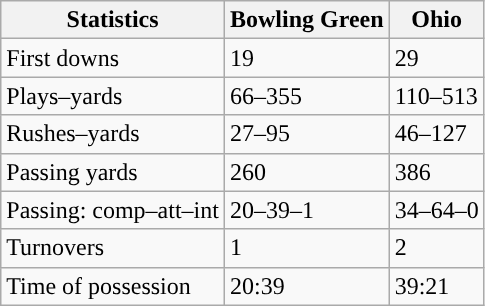<table class="wikitable" style="float:left">
<tr>
<th>Statistics</th>
<th>Bowling Green</th>
<th>Ohio</th>
</tr>
<tr>
<td>First downs</td>
<td>19</td>
<td>29</td>
</tr>
<tr>
<td>Plays–yards</td>
<td>66–355</td>
<td>110–513</td>
</tr>
<tr>
<td>Rushes–yards</td>
<td>27–95</td>
<td>46–127</td>
</tr>
<tr>
<td>Passing yards</td>
<td>260</td>
<td>386</td>
</tr>
<tr>
<td>Passing: comp–att–int</td>
<td>20–39–1</td>
<td>34–64–0</td>
</tr>
<tr>
<td>Turnovers</td>
<td>1</td>
<td>2</td>
</tr>
<tr>
<td>Time of possession</td>
<td>20:39</td>
<td>39:21</td>
</tr>
</table>
